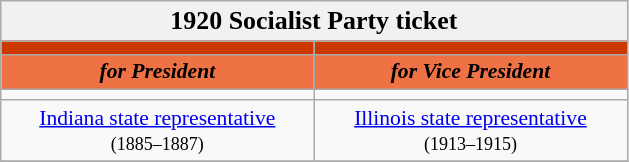<table class="wikitable" style="font-size:90%; text-align:center;">
<tr>
<td style="background:#f1f1f1;" colspan="30"><big><strong>1920 Socialist Party ticket</strong></big></td>
</tr>
<tr>
<th style="width:3em; font-size:135%; background:#CD3700; width:200px;"><a href='#'></a></th>
<th style="width:3em; font-size:135%; background:#CD3700; width:200px;"><a href='#'></a></th>
</tr>
<tr style="color:#000; font-size:100%; background:#EF7245;">
<td style="width:3em; width:200px;"><strong><em>for President</em></strong></td>
<td style="width:3em; width:200px;"><strong><em>for Vice President</em></strong></td>
</tr>
<tr>
<td></td>
<td></td>
</tr>
<tr>
<td><a href='#'>Indiana state representative</a><br><small>(1885–1887)</small></td>
<td><a href='#'>Illinois state representative</a><br><small>(1913–1915)</small></td>
</tr>
<tr>
</tr>
</table>
